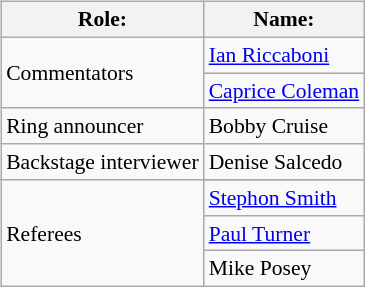<table class=wikitable style="font-size:90%; margin: 0.5em 0 0.5em 1em; float: right; clear: right;">
<tr>
<th>Role:</th>
<th>Name:</th>
</tr>
<tr>
<td rowspan=2>Commentators</td>
<td><a href='#'>Ian Riccaboni</a></td>
</tr>
<tr>
<td><a href='#'>Caprice Coleman</a></td>
</tr>
<tr>
<td>Ring announcer</td>
<td>Bobby Cruise</td>
</tr>
<tr>
<td>Backstage interviewer</td>
<td>Denise Salcedo</td>
</tr>
<tr>
<td rowspan=4>Referees</td>
</tr>
<tr>
<td><a href='#'>Stephon Smith</a></td>
</tr>
<tr>
<td><a href='#'>Paul Turner</a></td>
</tr>
<tr>
<td>Mike Posey</td>
</tr>
</table>
